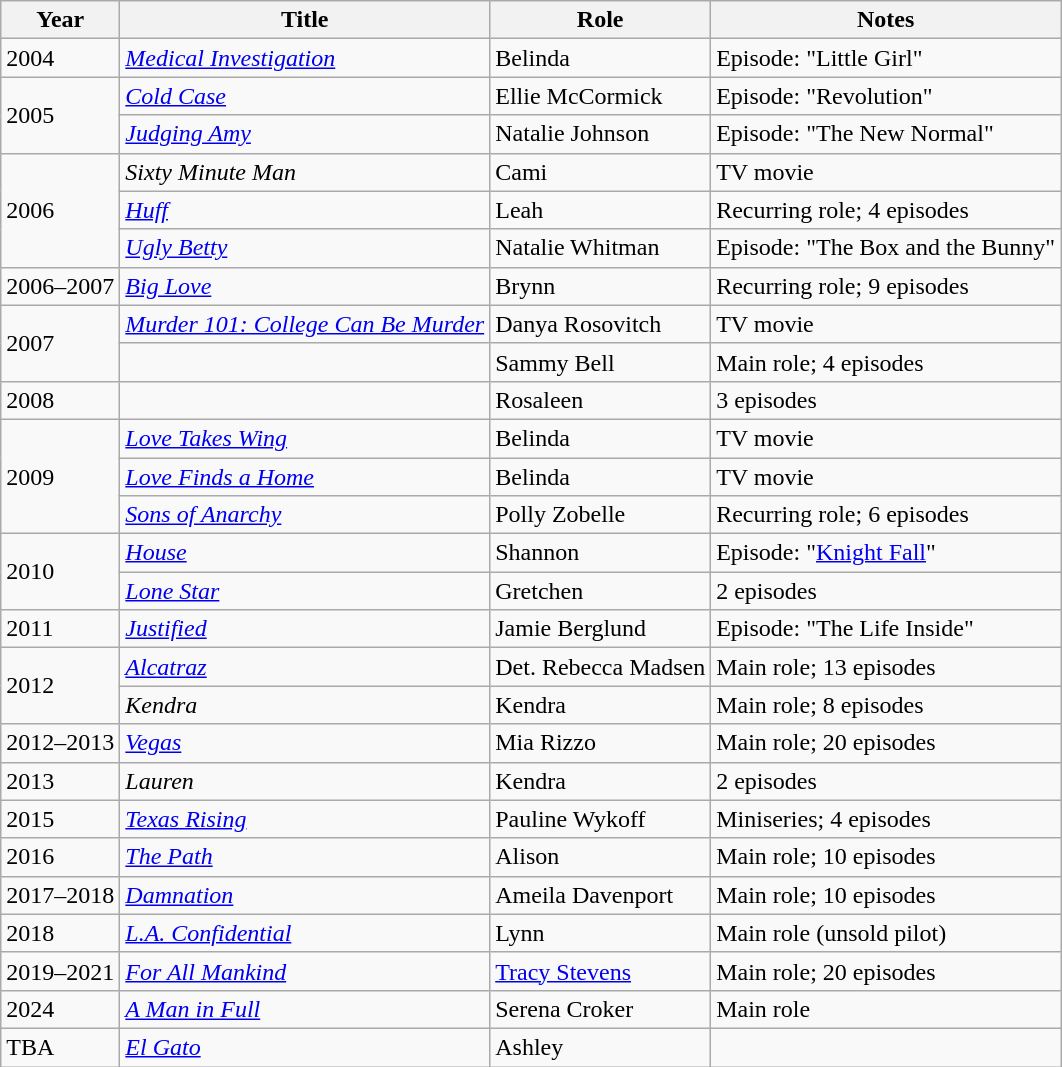<table class="wikitable sortable">
<tr>
<th>Year</th>
<th>Title</th>
<th>Role</th>
<th class="unsortable">Notes</th>
</tr>
<tr>
<td>2004</td>
<td><em><a href='#'>Medical Investigation</a></em></td>
<td>Belinda</td>
<td>Episode: "Little Girl"</td>
</tr>
<tr>
<td rowspan="2">2005</td>
<td><em><a href='#'>Cold Case</a></em></td>
<td>Ellie McCormick</td>
<td>Episode: "Revolution"</td>
</tr>
<tr>
<td><em><a href='#'>Judging Amy</a></em></td>
<td>Natalie Johnson</td>
<td>Episode: "The New Normal"</td>
</tr>
<tr>
<td rowspan="3">2006</td>
<td><em>Sixty Minute Man</em></td>
<td>Cami</td>
<td>TV movie</td>
</tr>
<tr>
<td><em><a href='#'>Huff</a></em></td>
<td>Leah</td>
<td>Recurring role; 4 episodes</td>
</tr>
<tr>
<td><em><a href='#'>Ugly Betty</a></em></td>
<td>Natalie Whitman</td>
<td>Episode: "The Box and the Bunny"</td>
</tr>
<tr>
<td>2006–2007</td>
<td><em><a href='#'>Big Love</a></em></td>
<td>Brynn</td>
<td>Recurring role; 9 episodes</td>
</tr>
<tr>
<td rowspan="2">2007</td>
<td><em><a href='#'>Murder 101: College Can Be Murder</a></em></td>
<td>Danya Rosovitch</td>
<td>TV movie</td>
</tr>
<tr>
<td><em></em></td>
<td>Sammy Bell</td>
<td>Main role; 4 episodes</td>
</tr>
<tr>
<td>2008</td>
<td><em></em></td>
<td>Rosaleen</td>
<td>3 episodes</td>
</tr>
<tr>
<td rowspan="3">2009</td>
<td><em><a href='#'>Love Takes Wing</a></em></td>
<td>Belinda</td>
<td>TV movie</td>
</tr>
<tr>
<td><em><a href='#'>Love Finds a Home</a></em></td>
<td>Belinda</td>
<td>TV movie</td>
</tr>
<tr>
<td><em><a href='#'>Sons of Anarchy</a></em></td>
<td>Polly Zobelle</td>
<td>Recurring role; 6 episodes</td>
</tr>
<tr>
<td rowspan="2">2010</td>
<td><em><a href='#'>House</a></em></td>
<td>Shannon</td>
<td>Episode: "<a href='#'>Knight Fall</a>"</td>
</tr>
<tr>
<td><em><a href='#'>Lone Star</a></em></td>
<td>Gretchen</td>
<td>2 episodes</td>
</tr>
<tr>
<td>2011</td>
<td><em><a href='#'>Justified</a></em></td>
<td>Jamie Berglund</td>
<td>Episode: "The Life Inside"</td>
</tr>
<tr>
<td rowspan="2">2012</td>
<td><em><a href='#'>Alcatraz</a></em></td>
<td>Det. Rebecca Madsen</td>
<td>Main role; 13 episodes</td>
</tr>
<tr>
<td><em>Kendra</em></td>
<td>Kendra</td>
<td>Main role; 8 episodes</td>
</tr>
<tr>
<td>2012–2013</td>
<td><em><a href='#'>Vegas</a></em></td>
<td>Mia Rizzo</td>
<td>Main role; 20 episodes</td>
</tr>
<tr>
<td>2013</td>
<td><em>Lauren</em></td>
<td>Kendra</td>
<td>2 episodes</td>
</tr>
<tr>
<td>2015</td>
<td><em><a href='#'>Texas Rising</a></em></td>
<td>Pauline Wykoff</td>
<td>Miniseries; 4 episodes</td>
</tr>
<tr>
<td>2016</td>
<td><em><a href='#'>The Path</a></em></td>
<td>Alison</td>
<td>Main role; 10 episodes</td>
</tr>
<tr>
<td>2017–2018</td>
<td><em><a href='#'>Damnation</a></em></td>
<td>Ameila Davenport</td>
<td>Main role; 10 episodes</td>
</tr>
<tr>
<td>2018</td>
<td><em><a href='#'>L.A. Confidential</a></em></td>
<td>Lynn</td>
<td>Main role (unsold pilot)</td>
</tr>
<tr>
<td>2019–2021</td>
<td><em><a href='#'>For All Mankind</a></em></td>
<td><a href='#'>Tracy Stevens</a></td>
<td>Main role; 20 episodes</td>
</tr>
<tr>
<td>2024</td>
<td><em><a href='#'>A Man in Full</a></em></td>
<td>Serena Croker</td>
<td>Main role</td>
</tr>
<tr>
<td>TBA</td>
<td><em><a href='#'>El Gato</a></em></td>
<td>Ashley</td>
<td></td>
</tr>
</table>
